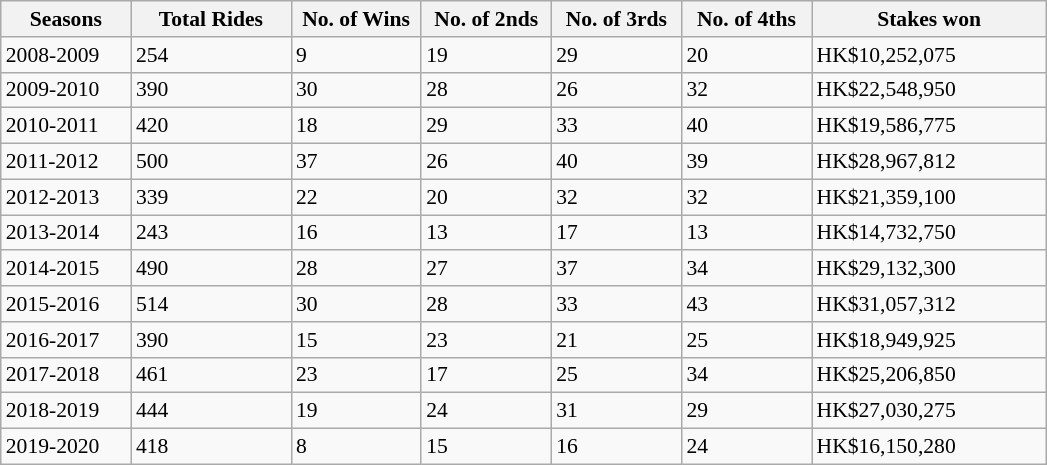<table class="wikitable sortable" style="font-size:90%;">
<tr>
<th width="80px">Seasons</th>
<th width="100px">Total Rides</th>
<th width="80px">No. of Wins</th>
<th width="80px">No. of 2nds</th>
<th width="80px">No. of 3rds</th>
<th width="80px">No. of 4ths</th>
<th width="150px">Stakes won</th>
</tr>
<tr>
<td>2008-2009</td>
<td>254</td>
<td>9</td>
<td>19</td>
<td>29</td>
<td>20</td>
<td>HK$10,252,075</td>
</tr>
<tr>
<td>2009-2010</td>
<td>390</td>
<td>30</td>
<td>28</td>
<td>26</td>
<td>32</td>
<td>HK$22,548,950</td>
</tr>
<tr>
<td>2010-2011</td>
<td>420</td>
<td>18</td>
<td>29</td>
<td>33</td>
<td>40</td>
<td>HK$19,586,775</td>
</tr>
<tr>
<td>2011-2012</td>
<td>500</td>
<td>37</td>
<td>26</td>
<td>40</td>
<td>39</td>
<td>HK$28,967,812</td>
</tr>
<tr>
<td>2012-2013</td>
<td>339</td>
<td>22</td>
<td>20</td>
<td>32</td>
<td>32</td>
<td>HK$21,359,100</td>
</tr>
<tr>
<td>2013-2014</td>
<td>243</td>
<td>16</td>
<td>13</td>
<td>17</td>
<td>13</td>
<td>HK$14,732,750</td>
</tr>
<tr>
<td>2014-2015</td>
<td>490</td>
<td>28</td>
<td>27</td>
<td>37</td>
<td>34</td>
<td>HK$29,132,300</td>
</tr>
<tr>
<td>2015-2016</td>
<td>514</td>
<td>30</td>
<td>28</td>
<td>33</td>
<td>43</td>
<td>HK$31,057,312</td>
</tr>
<tr>
<td>2016-2017</td>
<td>390</td>
<td>15</td>
<td>23</td>
<td>21</td>
<td>25</td>
<td>HK$18,949,925</td>
</tr>
<tr>
<td>2017-2018</td>
<td>461</td>
<td>23</td>
<td>17</td>
<td>25</td>
<td>34</td>
<td>HK$25,206,850</td>
</tr>
<tr>
<td>2018-2019</td>
<td>444</td>
<td>19</td>
<td>24</td>
<td>31</td>
<td>29</td>
<td>HK$27,030,275</td>
</tr>
<tr>
<td>2019-2020</td>
<td>418</td>
<td>8</td>
<td>15</td>
<td>16</td>
<td>24</td>
<td>HK$16,150,280</td>
</tr>
</table>
